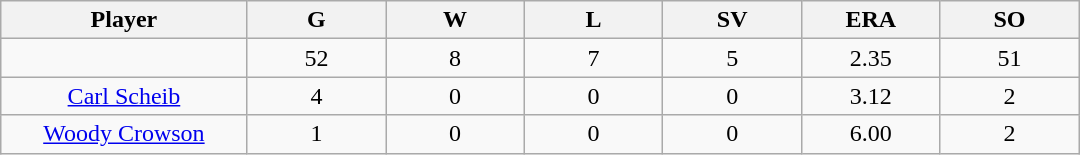<table class="wikitable sortable">
<tr>
<th bgcolor="#DDDDFF" width="16%">Player</th>
<th bgcolor="#DDDDFF" width="9%">G</th>
<th bgcolor="#DDDDFF" width="9%">W</th>
<th bgcolor="#DDDDFF" width="9%">L</th>
<th bgcolor="#DDDDFF" width="9%">SV</th>
<th bgcolor="#DDDDFF" width="9%">ERA</th>
<th bgcolor="#DDDDFF" width="9%">SO</th>
</tr>
<tr align="center">
<td></td>
<td>52</td>
<td>8</td>
<td>7</td>
<td>5</td>
<td>2.35</td>
<td>51</td>
</tr>
<tr align="center">
<td><a href='#'>Carl Scheib</a></td>
<td>4</td>
<td>0</td>
<td>0</td>
<td>0</td>
<td>3.12</td>
<td>2</td>
</tr>
<tr align=center>
<td><a href='#'>Woody Crowson</a></td>
<td>1</td>
<td>0</td>
<td>0</td>
<td>0</td>
<td>6.00</td>
<td>2</td>
</tr>
</table>
